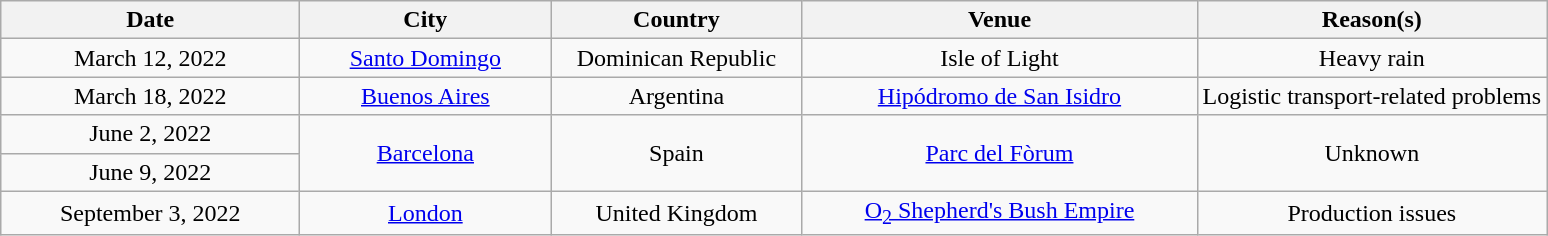<table class="wikitable plainrowheaders" style="text-align:center;">
<tr>
<th scope="col" style="width:12em;">Date</th>
<th scope="col" style="width:10em;">City</th>
<th scope="col" style="width:10em;">Country</th>
<th scope="col" style="width:16em;">Venue</th>
<th>Reason(s)</th>
</tr>
<tr>
<td>March 12, 2022</td>
<td><a href='#'>Santo Domingo</a></td>
<td>Dominican Republic</td>
<td>Isle of Light</td>
<td>Heavy rain</td>
</tr>
<tr>
<td>March 18, 2022</td>
<td><a href='#'>Buenos Aires</a></td>
<td>Argentina</td>
<td><a href='#'>Hipódromo de San Isidro</a></td>
<td>Logistic transport-related problems</td>
</tr>
<tr>
<td>June 2, 2022</td>
<td rowspan="2"><a href='#'>Barcelona</a></td>
<td rowspan="2">Spain</td>
<td rowspan="2"><a href='#'>Parc del Fòrum</a></td>
<td rowspan="2">Unknown</td>
</tr>
<tr>
<td>June 9, 2022</td>
</tr>
<tr>
<td>September 3, 2022</td>
<td><a href='#'>London</a></td>
<td>United Kingdom</td>
<td><a href='#'>O<sub>2</sub> Shepherd's Bush Empire</a></td>
<td>Production issues</td>
</tr>
</table>
